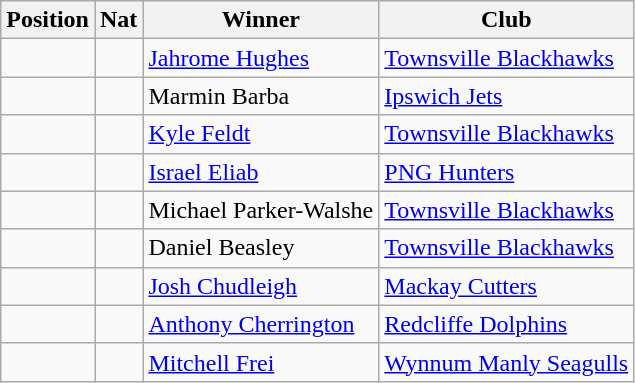<table class="wikitable">
<tr>
<th>Position</th>
<th>Nat</th>
<th>Winner</th>
<th>Club</th>
</tr>
<tr>
<td></td>
<td></td>
<td><a href='#'>Jahrome Hughes</a></td>
<td> <a href='#'>Townsville Blackhawks</a></td>
</tr>
<tr>
<td></td>
<td></td>
<td>Marmin Barba</td>
<td> <a href='#'>Ipswich Jets</a></td>
</tr>
<tr>
<td></td>
<td></td>
<td><a href='#'>Kyle Feldt</a></td>
<td> <a href='#'>Townsville Blackhawks</a></td>
</tr>
<tr>
<td></td>
<td></td>
<td><a href='#'>Israel Eliab</a></td>
<td> <a href='#'>PNG Hunters</a></td>
</tr>
<tr>
<td></td>
<td></td>
<td>Michael Parker-Walshe</td>
<td> <a href='#'>Townsville Blackhawks</a></td>
</tr>
<tr>
<td></td>
<td></td>
<td>Daniel Beasley</td>
<td> <a href='#'>Townsville Blackhawks</a></td>
</tr>
<tr>
<td></td>
<td></td>
<td><a href='#'>Josh Chudleigh</a></td>
<td> <a href='#'>Mackay Cutters</a></td>
</tr>
<tr>
<td></td>
<td></td>
<td><a href='#'>Anthony Cherrington</a></td>
<td> <a href='#'>Redcliffe Dolphins</a></td>
</tr>
<tr>
<td></td>
<td></td>
<td><a href='#'>Mitchell Frei</a></td>
<td> <a href='#'>Wynnum Manly Seagulls</a></td>
</tr>
</table>
